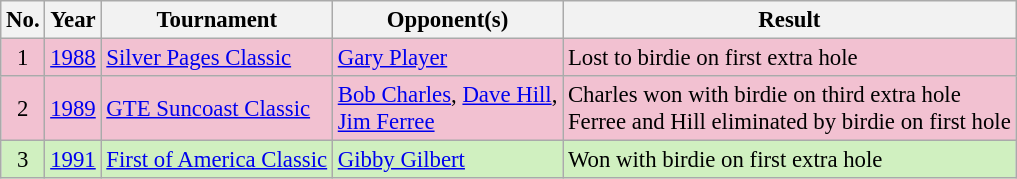<table class="wikitable" style="font-size:95%;">
<tr>
<th>No.</th>
<th>Year</th>
<th>Tournament</th>
<th>Opponent(s)</th>
<th>Result</th>
</tr>
<tr style="background:#F2C1D1;">
<td align=center>1</td>
<td><a href='#'>1988</a></td>
<td><a href='#'>Silver Pages Classic</a></td>
<td> <a href='#'>Gary Player</a></td>
<td>Lost to birdie on first extra hole</td>
</tr>
<tr style="background:#F2C1D1;">
<td align=center>2</td>
<td><a href='#'>1989</a></td>
<td><a href='#'>GTE Suncoast Classic</a></td>
<td> <a href='#'>Bob Charles</a>,  <a href='#'>Dave Hill</a>,<br> <a href='#'>Jim Ferree</a></td>
<td>Charles won with birdie on third extra hole<br>Ferree and Hill eliminated by birdie on first hole</td>
</tr>
<tr style="background:#D0F0C0;">
<td align=center>3</td>
<td><a href='#'>1991</a></td>
<td><a href='#'>First of America Classic</a></td>
<td> <a href='#'>Gibby Gilbert</a></td>
<td>Won with birdie on first extra hole</td>
</tr>
</table>
